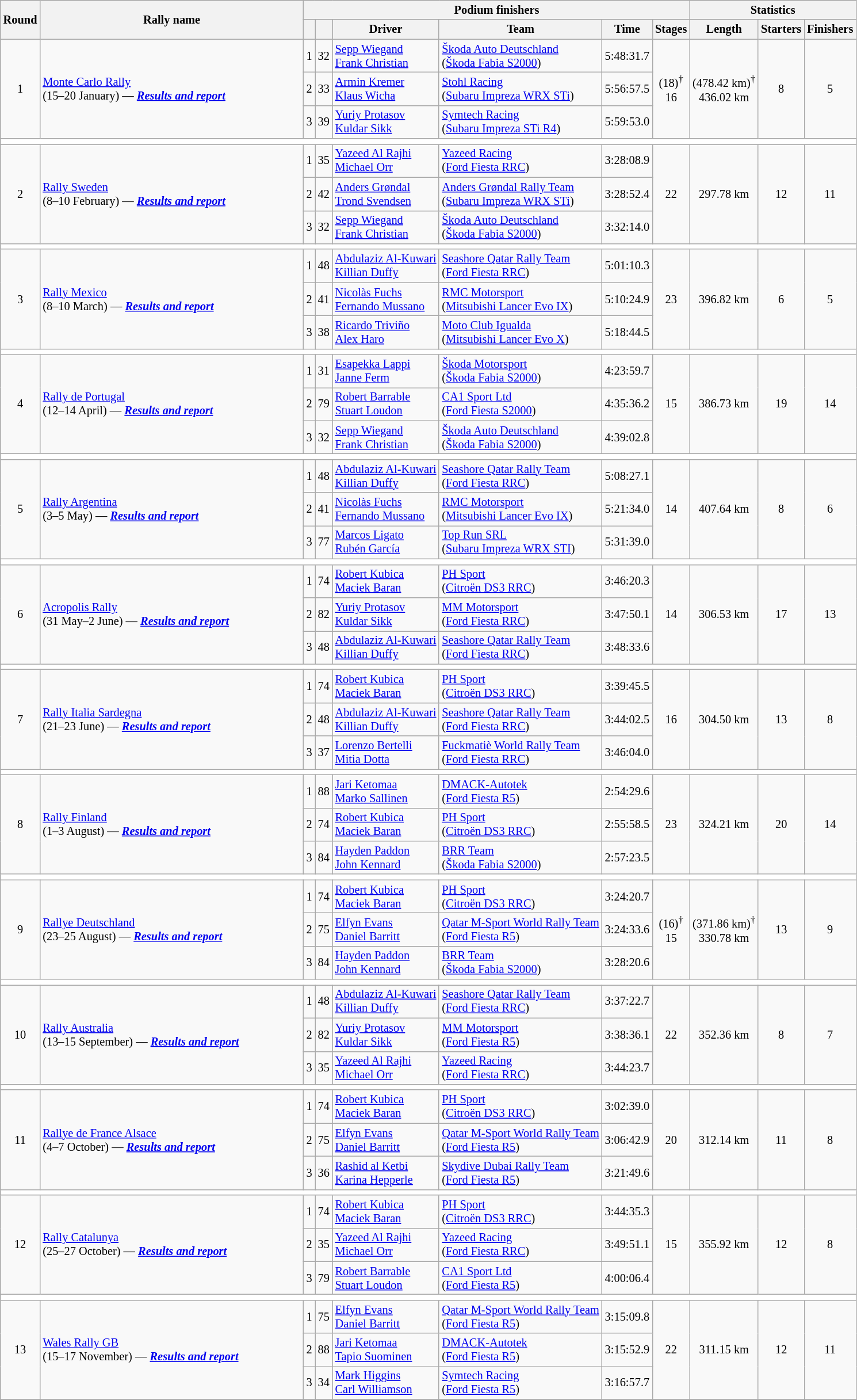<table class="wikitable" style="font-size:85%;">
<tr>
<th rowspan=2>Round</th>
<th style="width:22em" rowspan=2>Rally name</th>
<th colspan=6>Podium finishers</th>
<th colspan=4>Statistics</th>
</tr>
<tr>
<th></th>
<th></th>
<th>Driver</th>
<th>Team</th>
<th>Time</th>
<th>Stages</th>
<th>Length</th>
<th>Starters</th>
<th>Finishers</th>
</tr>
<tr>
<td rowspan=3 align=center>1</td>
<td rowspan=3> <a href='#'>Monte Carlo Rally</a><br>(15–20 January) — <strong><em><a href='#'>Results and report</a></em></strong></td>
<td align=center>1</td>
<td align=center>32</td>
<td> <a href='#'>Sepp Wiegand</a><br> <a href='#'>Frank Christian</a></td>
<td> <a href='#'>Škoda Auto Deutschland</a><br> (<a href='#'>Škoda Fabia S2000</a>)</td>
<td align=center>5:48:31.7</td>
<td rowspan=3 align=center>(18)<sup>†</sup><br>16</td>
<td rowspan=3 align=center>(478.42 km)<sup>†</sup><br>436.02 km</td>
<td rowspan=3 align=center>8</td>
<td rowspan=3 align=center>5</td>
</tr>
<tr>
<td align=center>2</td>
<td align=center>33</td>
<td> <a href='#'>Armin Kremer</a><br> <a href='#'>Klaus Wicha</a></td>
<td> <a href='#'>Stohl Racing</a><br> (<a href='#'>Subaru Impreza WRX STi</a>)</td>
<td align=center>5:56:57.5</td>
</tr>
<tr>
<td align=center>3</td>
<td align=center>39</td>
<td> <a href='#'>Yuriy Protasov</a><br> <a href='#'>Kuldar Sikk</a></td>
<td> <a href='#'>Symtech Racing</a><br> (<a href='#'>Subaru Impreza STi R4</a>)</td>
<td align=center>5:59:53.0</td>
</tr>
<tr style="background:white;">
<td colspan="12"></td>
</tr>
<tr>
<td rowspan=3 align=center>2</td>
<td rowspan=3> <a href='#'>Rally Sweden</a><br>(8–10 February) — <strong><em><a href='#'>Results and report</a></em></strong></td>
<td align=center>1</td>
<td align=center>35</td>
<td> <a href='#'>Yazeed Al Rajhi</a><br> <a href='#'>Michael Orr</a></td>
<td> <a href='#'>Yazeed Racing</a><br> (<a href='#'>Ford Fiesta RRC</a>)</td>
<td align=center>3:28:08.9</td>
<td rowspan=3 align=center>22</td>
<td rowspan=3 align=center>297.78 km</td>
<td rowspan=3 align=center>12</td>
<td rowspan=3 align=center>11</td>
</tr>
<tr>
<td align=center>2</td>
<td align=center>42</td>
<td> <a href='#'>Anders Grøndal</a><br> <a href='#'>Trond Svendsen</a></td>
<td> <a href='#'>Anders Grøndal Rally Team</a><br> (<a href='#'>Subaru Impreza WRX STi</a>)</td>
<td align=center>3:28:52.4</td>
</tr>
<tr>
<td align=center>3</td>
<td align=center>32</td>
<td> <a href='#'>Sepp Wiegand</a><br> <a href='#'>Frank Christian</a></td>
<td> <a href='#'>Škoda Auto Deutschland</a><br> (<a href='#'>Škoda Fabia S2000</a>)</td>
<td align=center>3:32:14.0</td>
</tr>
<tr style="background:white;">
<td colspan="12"></td>
</tr>
<tr>
<td rowspan=3 align=center>3</td>
<td rowspan=3> <a href='#'>Rally Mexico</a><br>(8–10 March) — <strong><em><a href='#'>Results and report</a></em></strong></td>
<td align=center>1</td>
<td align=center>48</td>
<td> <a href='#'>Abdulaziz Al-Kuwari</a><br> <a href='#'>Killian Duffy</a></td>
<td> <a href='#'>Seashore Qatar Rally Team</a><br> (<a href='#'>Ford Fiesta RRC</a>)</td>
<td align=center>5:01:10.3</td>
<td rowspan=3 align=center>23</td>
<td rowspan=3 align=center>396.82 km</td>
<td rowspan=3 align=center>6</td>
<td rowspan=3 align=center>5</td>
</tr>
<tr>
<td align=center>2</td>
<td align=center>41</td>
<td> <a href='#'>Nicolàs Fuchs</a><br> <a href='#'>Fernando Mussano</a></td>
<td> <a href='#'>RMC Motorsport</a><br> (<a href='#'>Mitsubishi Lancer Evo IX</a>)</td>
<td align=center>5:10:24.9</td>
</tr>
<tr>
<td align=center>3</td>
<td align=center>38</td>
<td> <a href='#'>Ricardo Triviño</a><br> <a href='#'>Alex Haro</a></td>
<td> <a href='#'>Moto Club Igualda</a><br> (<a href='#'>Mitsubishi Lancer Evo X</a>)</td>
<td align=center>5:18:44.5</td>
</tr>
<tr style="background:white;">
<td colspan="12"></td>
</tr>
<tr>
<td rowspan=3 align=center>4</td>
<td rowspan=3> <a href='#'>Rally de Portugal</a><br>(12–14 April) — <strong><em><a href='#'>Results and report</a></em></strong></td>
<td align=center>1</td>
<td align=center>31</td>
<td> <a href='#'>Esapekka Lappi</a><br> <a href='#'>Janne Ferm</a></td>
<td> <a href='#'>Škoda Motorsport</a><br> (<a href='#'>Škoda Fabia S2000</a>)</td>
<td align=center>4:23:59.7</td>
<td rowspan=3 align=center>15</td>
<td rowspan=3 align=center>386.73 km</td>
<td rowspan=3 align=center>19</td>
<td rowspan=3 align=center>14</td>
</tr>
<tr>
<td align=center>2</td>
<td align=center>79</td>
<td> <a href='#'>Robert Barrable</a><br> <a href='#'>Stuart Loudon</a></td>
<td> <a href='#'>CA1 Sport Ltd</a><br> (<a href='#'>Ford Fiesta S2000</a>)</td>
<td align=center>4:35:36.2</td>
</tr>
<tr>
<td align=center>3</td>
<td align=center>32</td>
<td> <a href='#'>Sepp Wiegand</a><br> <a href='#'>Frank Christian</a></td>
<td> <a href='#'>Škoda Auto Deutschland</a><br> (<a href='#'>Škoda Fabia S2000</a>)</td>
<td align=center>4:39:02.8</td>
</tr>
<tr style="background:white;">
<td colspan="12"></td>
</tr>
<tr>
<td rowspan=3 align=center>5</td>
<td rowspan=3> <a href='#'>Rally Argentina</a><br>(3–5 May) — <strong><em><a href='#'>Results and report</a></em></strong></td>
<td align=center>1</td>
<td align=center>48</td>
<td> <a href='#'>Abdulaziz Al-Kuwari</a> <br> <a href='#'>Killian Duffy</a></td>
<td> <a href='#'>Seashore Qatar Rally Team</a><br> (<a href='#'>Ford Fiesta RRC</a>)</td>
<td align=center>5:08:27.1</td>
<td rowspan=3 align=center>14</td>
<td rowspan=3 align=center>407.64 km</td>
<td rowspan=3 align=center>8</td>
<td rowspan=3 align=center>6</td>
</tr>
<tr>
<td align=center>2</td>
<td align=center>41</td>
<td> <a href='#'>Nicolàs Fuchs</a> <br> <a href='#'>Fernando Mussano</a></td>
<td> <a href='#'>RMC Motorsport</a><br> (<a href='#'>Mitsubishi Lancer Evo IX</a>)</td>
<td align=center>5:21:34.0</td>
</tr>
<tr>
<td align=center>3</td>
<td align=center>77</td>
<td> <a href='#'>Marcos Ligato</a> <br> <a href='#'>Rubén García</a></td>
<td> <a href='#'>Top Run SRL</a><br> (<a href='#'>Subaru Impreza WRX STI</a>)</td>
<td align=center>5:31:39.0</td>
</tr>
<tr style="background:white;">
<td colspan="12"></td>
</tr>
<tr>
<td rowspan=3 align=center>6</td>
<td rowspan=3> <a href='#'>Acropolis Rally</a><br>(31 May–2 June) — <strong><em><a href='#'>Results and report</a></em></strong></td>
<td align=center>1</td>
<td align=center>74</td>
<td> <a href='#'>Robert Kubica</a><br> <a href='#'>Maciek Baran</a></td>
<td> <a href='#'>PH Sport</a><br> (<a href='#'>Citroën DS3 RRC</a>)</td>
<td align=center>3:46:20.3</td>
<td rowspan=3 align=center>14</td>
<td rowspan=3 align=center>306.53 km</td>
<td rowspan=3 align=center>17</td>
<td rowspan=3 align=center>13</td>
</tr>
<tr>
<td align=center>2</td>
<td align=center>82</td>
<td> <a href='#'>Yuriy Protasov</a><br> <a href='#'>Kuldar Sikk</a></td>
<td> <a href='#'>MM Motorsport</a><br> (<a href='#'>Ford Fiesta RRC</a>)</td>
<td align=center>3:47:50.1</td>
</tr>
<tr>
<td align=center>3</td>
<td align=center>48</td>
<td> <a href='#'>Abdulaziz Al-Kuwari</a><br> <a href='#'>Killian Duffy</a></td>
<td> <a href='#'>Seashore Qatar Rally Team</a><br> (<a href='#'>Ford Fiesta RRC</a>)</td>
<td align=center>3:48:33.6</td>
</tr>
<tr style="background:white;">
<td colspan="12"></td>
</tr>
<tr>
<td rowspan=3 align=center>7</td>
<td rowspan=3> <a href='#'>Rally Italia Sardegna</a><br>(21–23 June) — <strong><em><a href='#'>Results and report</a></em></strong></td>
<td align=center>1</td>
<td align=center>74</td>
<td> <a href='#'>Robert Kubica</a><br> <a href='#'>Maciek Baran</a></td>
<td> <a href='#'>PH Sport</a><br> (<a href='#'>Citroën DS3 RRC</a>)</td>
<td align=center>3:39:45.5</td>
<td rowspan=3 align=center>16</td>
<td rowspan=3 align=center>304.50 km</td>
<td rowspan=3 align=center>13</td>
<td rowspan=3 align=center>8</td>
</tr>
<tr>
<td align=center>2</td>
<td align=center>48</td>
<td> <a href='#'>Abdulaziz Al-Kuwari</a><br> <a href='#'>Killian Duffy</a></td>
<td> <a href='#'>Seashore Qatar Rally Team</a><br> (<a href='#'>Ford Fiesta RRC</a>)</td>
<td align=center>3:44:02.5</td>
</tr>
<tr>
<td align=center>3</td>
<td align=center>37</td>
<td> <a href='#'>Lorenzo Bertelli</a><br> <a href='#'>Mitia Dotta</a></td>
<td> <a href='#'>Fuckmatiè World Rally Team</a><br> (<a href='#'>Ford Fiesta RRC</a>)</td>
<td align=center>3:46:04.0</td>
</tr>
<tr style="background:white;">
<td colspan="12"></td>
</tr>
<tr>
<td rowspan=3 align=center>8</td>
<td rowspan=3> <a href='#'>Rally Finland</a><br>(1–3 August) — <strong><em><a href='#'>Results and report</a></em></strong></td>
<td align=center>1</td>
<td align=center>88</td>
<td> <a href='#'>Jari Ketomaa</a> <br> <a href='#'>Marko Sallinen</a></td>
<td> <a href='#'>DMACK-Autotek</a><br>  (<a href='#'>Ford Fiesta R5</a>)</td>
<td align=center>2:54:29.6</td>
<td rowspan=3 align=center>23</td>
<td rowspan=3 align=center>324.21 km</td>
<td rowspan=3 align=center>20</td>
<td rowspan=3 align=center>14</td>
</tr>
<tr>
<td align=center>2</td>
<td align=center>74</td>
<td> <a href='#'>Robert Kubica</a> <br> <a href='#'>Maciek Baran</a></td>
<td> <a href='#'>PH Sport</a><br>  (<a href='#'>Citroën DS3 RRC</a>)</td>
<td align=center>2:55:58.5</td>
</tr>
<tr>
<td align=center>3</td>
<td align=center>84</td>
<td> <a href='#'>Hayden Paddon</a> <br> <a href='#'>John Kennard</a></td>
<td> <a href='#'>BRR Team</a> <br>  (<a href='#'>Škoda Fabia S2000</a>)</td>
<td align=center>2:57:23.5</td>
</tr>
<tr style="background:white;">
<td colspan="12"></td>
</tr>
<tr>
<td rowspan=3 align=center>9</td>
<td rowspan=3> <a href='#'>Rallye Deutschland</a><br>(23–25 August) — <strong><em><a href='#'>Results and report</a></em></strong></td>
<td align=center>1</td>
<td align=center>74</td>
<td> <a href='#'>Robert Kubica</a> <br> <a href='#'>Maciek Baran</a></td>
<td> <a href='#'>PH Sport</a><br>  (<a href='#'>Citroën DS3 RRC</a>)</td>
<td align=center>3:24:20.7</td>
<td rowspan=3 align=center>(16)<sup>†</sup><br>15</td>
<td rowspan=3 align=center>(371.86 km)<sup>†</sup><br>330.78 km</td>
<td rowspan=3 align=center>13</td>
<td rowspan=3 align=center>9</td>
</tr>
<tr>
<td align=center>2</td>
<td align=center>75</td>
<td> <a href='#'>Elfyn Evans</a><br> <a href='#'>Daniel Barritt</a></td>
<td> <a href='#'>Qatar M-Sport World Rally Team</a><br>  (<a href='#'>Ford Fiesta R5</a>)</td>
<td align=center>3:24:33.6</td>
</tr>
<tr>
<td align=center>3</td>
<td align=center>84</td>
<td> <a href='#'>Hayden Paddon</a> <br> <a href='#'>John Kennard</a></td>
<td> <a href='#'>BRR Team</a> <br>  (<a href='#'>Škoda Fabia S2000</a>)</td>
<td align=center>3:28:20.6</td>
</tr>
<tr style="background:white;">
<td colspan="12"></td>
</tr>
<tr>
<td rowspan=3 align=center>10</td>
<td rowspan=3> <a href='#'>Rally Australia</a><br>(13–15 September) — <strong><em><a href='#'>Results and report</a></em></strong></td>
<td align=center>1</td>
<td align=center>48</td>
<td> <a href='#'>Abdulaziz Al-Kuwari</a><br> <a href='#'>Killian Duffy</a></td>
<td> <a href='#'>Seashore Qatar Rally Team</a><br> (<a href='#'>Ford Fiesta RRC</a>)</td>
<td align=center>3:37:22.7</td>
<td rowspan=3 align=center>22</td>
<td rowspan=3 align=center>352.36 km</td>
<td rowspan=3 align=center>8</td>
<td rowspan=3 align=center>7</td>
</tr>
<tr>
<td align=center>2</td>
<td align=center>82</td>
<td> <a href='#'>Yuriy Protasov</a><br> <a href='#'>Kuldar Sikk</a></td>
<td> <a href='#'>MM Motorsport</a> <br>  (<a href='#'>Ford Fiesta R5</a>)</td>
<td align=center>3:38:36.1</td>
</tr>
<tr>
<td align=center>3</td>
<td align=center>35</td>
<td> <a href='#'>Yazeed Al Rajhi</a><br> <a href='#'>Michael Orr</a></td>
<td> <a href='#'>Yazeed Racing</a><br> (<a href='#'>Ford Fiesta RRC</a>)</td>
<td align=center>3:44:23.7</td>
</tr>
<tr style="background:white;">
<td colspan="12"></td>
</tr>
<tr>
<td rowspan=3 align=center>11</td>
<td rowspan=3> <a href='#'>Rallye de France Alsace</a><br>(4–7 October) — <strong><em><a href='#'>Results and report</a></em></strong></td>
<td align=center>1</td>
<td align=center>74</td>
<td> <a href='#'>Robert Kubica</a> <br> <a href='#'>Maciek Baran</a></td>
<td> <a href='#'>PH Sport</a><br>  (<a href='#'>Citroën DS3 RRC</a>)</td>
<td align=center>3:02:39.0</td>
<td rowspan=3 align=center>20</td>
<td rowspan=3 align=center>312.14 km</td>
<td rowspan=3 align=center>11</td>
<td rowspan=3 align=center>8</td>
</tr>
<tr>
<td align=center>2</td>
<td align=center>75</td>
<td> <a href='#'>Elfyn Evans</a><br> <a href='#'>Daniel Barritt</a></td>
<td> <a href='#'>Qatar M-Sport World Rally Team</a><br>  (<a href='#'>Ford Fiesta R5</a>)</td>
<td align=center>3:06:42.9</td>
</tr>
<tr>
<td align=center>3</td>
<td align=center>36</td>
<td> <a href='#'>Rashid al Ketbi</a><br> <a href='#'>Karina Hepperle</a></td>
<td> <a href='#'>Skydive Dubai Rally Team</a><br>  (<a href='#'>Ford Fiesta R5</a>)</td>
<td align=center>3:21:49.6</td>
</tr>
<tr style="background:white;">
<td colspan="12"></td>
</tr>
<tr>
<td rowspan=3 align=center>12</td>
<td rowspan=3> <a href='#'>Rally Catalunya</a><br>(25–27 October) — <strong><em><a href='#'>Results and report</a></em></strong></td>
<td align=center>1</td>
<td align=center>74</td>
<td> <a href='#'>Robert Kubica</a> <br> <a href='#'>Maciek Baran</a></td>
<td> <a href='#'>PH Sport</a><br>  (<a href='#'>Citroën DS3 RRC</a>)</td>
<td align=center>3:44:35.3</td>
<td rowspan=3 align=center>15</td>
<td rowspan=3 align=center>355.92 km</td>
<td rowspan=3 align=center>12</td>
<td rowspan=3 align=center>8</td>
</tr>
<tr>
<td align=center>2</td>
<td align=center>35</td>
<td> <a href='#'>Yazeed Al Rajhi</a><br> <a href='#'>Michael Orr</a></td>
<td> <a href='#'>Yazeed Racing</a><br> (<a href='#'>Ford Fiesta RRC</a>)</td>
<td align=center>3:49:51.1</td>
</tr>
<tr>
<td align=center>3</td>
<td align=center>79</td>
<td> <a href='#'>Robert Barrable</a><br> <a href='#'>Stuart Loudon</a></td>
<td> <a href='#'>CA1 Sport Ltd</a><br> (<a href='#'>Ford Fiesta R5</a>)</td>
<td align=center>4:00:06.4</td>
</tr>
<tr style="background:white;">
<td colspan="12"></td>
</tr>
<tr>
<td rowspan=3 align=center>13</td>
<td rowspan=3> <a href='#'>Wales Rally GB</a><br>(15–17 November) — <strong><em><a href='#'>Results and report</a></em></strong></td>
<td align=center>1</td>
<td align=center>75</td>
<td> <a href='#'>Elfyn Evans</a><br> <a href='#'>Daniel Barritt</a></td>
<td> <a href='#'>Qatar M-Sport World Rally Team</a><br>  (<a href='#'>Ford Fiesta R5</a>)</td>
<td align=center>3:15:09.8</td>
<td rowspan=3 align=center>22</td>
<td rowspan=3 align=center>311.15 km</td>
<td rowspan=3 align=center>12</td>
<td rowspan=3 align=center>11</td>
</tr>
<tr>
<td align=center>2</td>
<td align=center>88</td>
<td> <a href='#'>Jari Ketomaa</a> <br> <a href='#'>Tapio Suominen</a></td>
<td> <a href='#'>DMACK-Autotek</a><br>  (<a href='#'>Ford Fiesta R5</a>)</td>
<td align=center>3:15:52.9</td>
</tr>
<tr>
<td align=center>3</td>
<td align=center>34</td>
<td> <a href='#'>Mark Higgins</a> <br> <a href='#'>Carl Williamson</a></td>
<td> <a href='#'>Symtech Racing</a><br>  (<a href='#'>Ford Fiesta R5</a>)</td>
<td align=center>3:16:57.7</td>
</tr>
<tr>
</tr>
</table>
